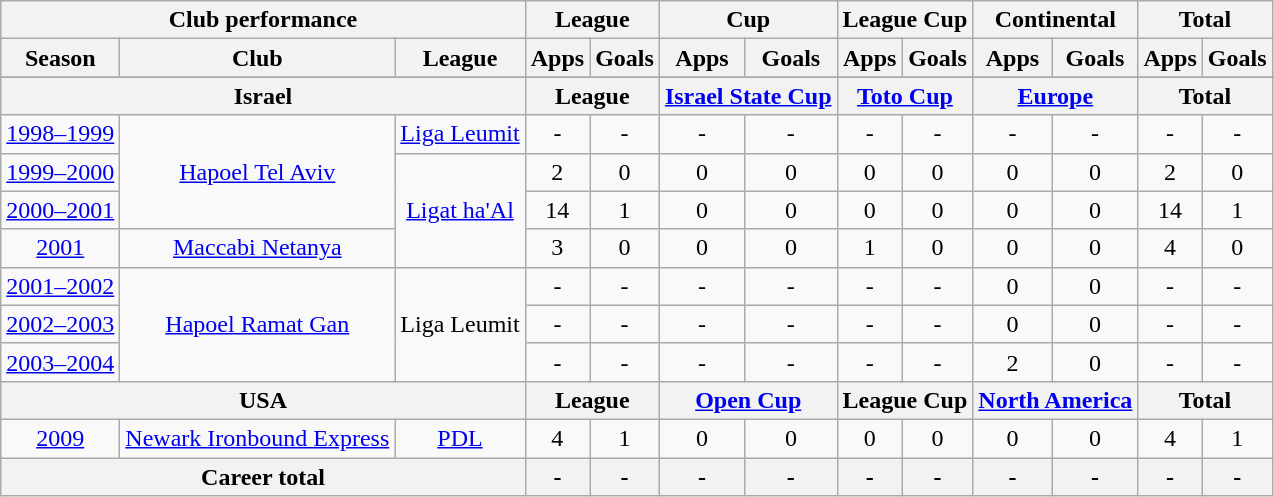<table class="wikitable" style="text-align:center">
<tr>
<th colspan=3>Club performance</th>
<th colspan=2>League</th>
<th colspan=2>Cup</th>
<th colspan=2>League Cup</th>
<th colspan=2>Continental</th>
<th colspan=2>Total</th>
</tr>
<tr>
<th>Season</th>
<th>Club</th>
<th>League</th>
<th>Apps</th>
<th>Goals</th>
<th>Apps</th>
<th>Goals</th>
<th>Apps</th>
<th>Goals</th>
<th>Apps</th>
<th>Goals</th>
<th>Apps</th>
<th>Goals</th>
</tr>
<tr>
</tr>
<tr>
<th colspan=3>Israel</th>
<th colspan=2>League</th>
<th colspan=2><a href='#'>Israel State Cup</a></th>
<th colspan=2><a href='#'>Toto Cup</a></th>
<th colspan=2><a href='#'>Europe</a></th>
<th colspan=2>Total</th>
</tr>
<tr>
<td><a href='#'>1998–1999</a></td>
<td rowspan="3"><a href='#'>Hapoel Tel Aviv</a></td>
<td><a href='#'>Liga Leumit</a></td>
<td>-</td>
<td>-</td>
<td>-</td>
<td>-</td>
<td>-</td>
<td>-</td>
<td>-</td>
<td>-</td>
<td>-</td>
<td>-</td>
</tr>
<tr>
<td><a href='#'>1999–2000</a></td>
<td rowspan="3"><a href='#'>Ligat ha'Al</a></td>
<td>2</td>
<td>0</td>
<td>0</td>
<td>0</td>
<td>0</td>
<td>0</td>
<td>0</td>
<td>0</td>
<td>2</td>
<td>0</td>
</tr>
<tr>
<td><a href='#'>2000–2001</a></td>
<td>14</td>
<td>1</td>
<td>0</td>
<td>0</td>
<td>0</td>
<td>0</td>
<td>0</td>
<td>0</td>
<td>14</td>
<td>1</td>
</tr>
<tr>
<td><a href='#'>2001</a></td>
<td><a href='#'>Maccabi Netanya</a></td>
<td>3</td>
<td>0</td>
<td>0</td>
<td>0</td>
<td>1</td>
<td>0</td>
<td>0</td>
<td>0</td>
<td>4</td>
<td>0</td>
</tr>
<tr>
<td><a href='#'>2001–2002</a></td>
<td rowspan="3"><a href='#'>Hapoel Ramat Gan</a></td>
<td rowspan="3">Liga Leumit</td>
<td>-</td>
<td>-</td>
<td>-</td>
<td>-</td>
<td>-</td>
<td>-</td>
<td>0</td>
<td>0</td>
<td>-</td>
<td>-</td>
</tr>
<tr>
<td><a href='#'>2002–2003</a></td>
<td>-</td>
<td>-</td>
<td>-</td>
<td>-</td>
<td>-</td>
<td>-</td>
<td>0</td>
<td>0</td>
<td>-</td>
<td>-</td>
</tr>
<tr>
<td><a href='#'>2003–2004</a></td>
<td>-</td>
<td>-</td>
<td>-</td>
<td>-</td>
<td>-</td>
<td>-</td>
<td>2</td>
<td>0</td>
<td>-</td>
<td>-</td>
</tr>
<tr>
<th colspan=3>USA</th>
<th colspan=2>League</th>
<th colspan=2><a href='#'>Open Cup</a></th>
<th colspan=2>League Cup</th>
<th colspan=2><a href='#'>North America</a></th>
<th colspan=2>Total</th>
</tr>
<tr>
<td><a href='#'>2009</a></td>
<td><a href='#'>Newark Ironbound Express</a></td>
<td><a href='#'>PDL</a></td>
<td>4</td>
<td>1</td>
<td>0</td>
<td>0</td>
<td>0</td>
<td>0</td>
<td>0</td>
<td>0</td>
<td>4</td>
<td>1</td>
</tr>
<tr>
<th colspan=3>Career total</th>
<th>-</th>
<th>-</th>
<th>-</th>
<th>-</th>
<th>-</th>
<th>-</th>
<th>-</th>
<th>-</th>
<th>-</th>
<th>-</th>
</tr>
</table>
